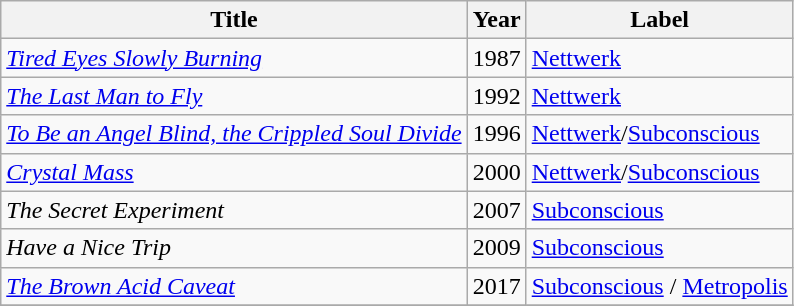<table class="wikitable">
<tr>
<th>Title</th>
<th>Year</th>
<th>Label</th>
</tr>
<tr>
<td><em><a href='#'>Tired Eyes Slowly Burning</a></em></td>
<td>1987</td>
<td><a href='#'>Nettwerk</a></td>
</tr>
<tr>
<td><em><a href='#'>The Last Man to Fly</a></em></td>
<td>1992</td>
<td><a href='#'>Nettwerk</a></td>
</tr>
<tr>
<td><em><a href='#'>To Be an Angel Blind, the Crippled Soul Divide</a></em></td>
<td>1996</td>
<td><a href='#'>Nettwerk</a>/<a href='#'>Subconscious</a></td>
</tr>
<tr>
<td><em><a href='#'>Crystal Mass</a></em></td>
<td>2000</td>
<td><a href='#'>Nettwerk</a>/<a href='#'>Subconscious</a></td>
</tr>
<tr>
<td><em>The Secret Experiment</em></td>
<td>2007</td>
<td><a href='#'>Subconscious</a></td>
</tr>
<tr>
<td><em>Have a Nice Trip</em></td>
<td>2009</td>
<td><a href='#'>Subconscious</a></td>
</tr>
<tr>
<td><em><a href='#'>The Brown Acid Caveat</a></em></td>
<td>2017</td>
<td><a href='#'>Subconscious</a> / <a href='#'>Metropolis</a></td>
</tr>
<tr>
</tr>
</table>
